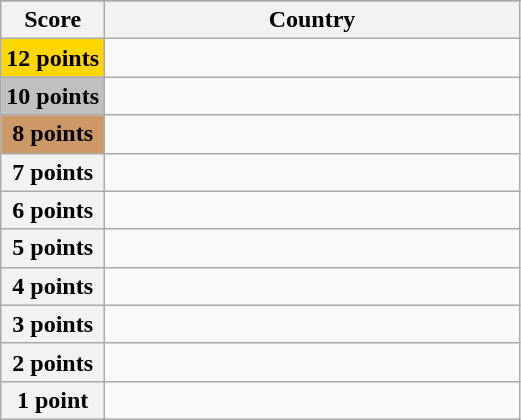<table class="wikitable">
<tr>
</tr>
<tr>
<th scope="col" width="20%">Score</th>
<th scope="col">Country</th>
</tr>
<tr>
<th scope="row" style="background:gold">12 points</th>
<td></td>
</tr>
<tr>
<th scope="row" style="background:silver">10 points</th>
<td></td>
</tr>
<tr>
<th scope="row" style="background:#CC9966">8 points</th>
<td></td>
</tr>
<tr>
<th scope="row">7 points</th>
<td></td>
</tr>
<tr>
<th scope="row">6 points</th>
<td></td>
</tr>
<tr>
<th scope="row">5 points</th>
<td></td>
</tr>
<tr>
<th scope="row">4 points</th>
<td></td>
</tr>
<tr>
<th scope="row">3 points</th>
<td></td>
</tr>
<tr>
<th scope="row">2 points</th>
<td></td>
</tr>
<tr>
<th scope="row">1 point</th>
<td></td>
</tr>
</table>
